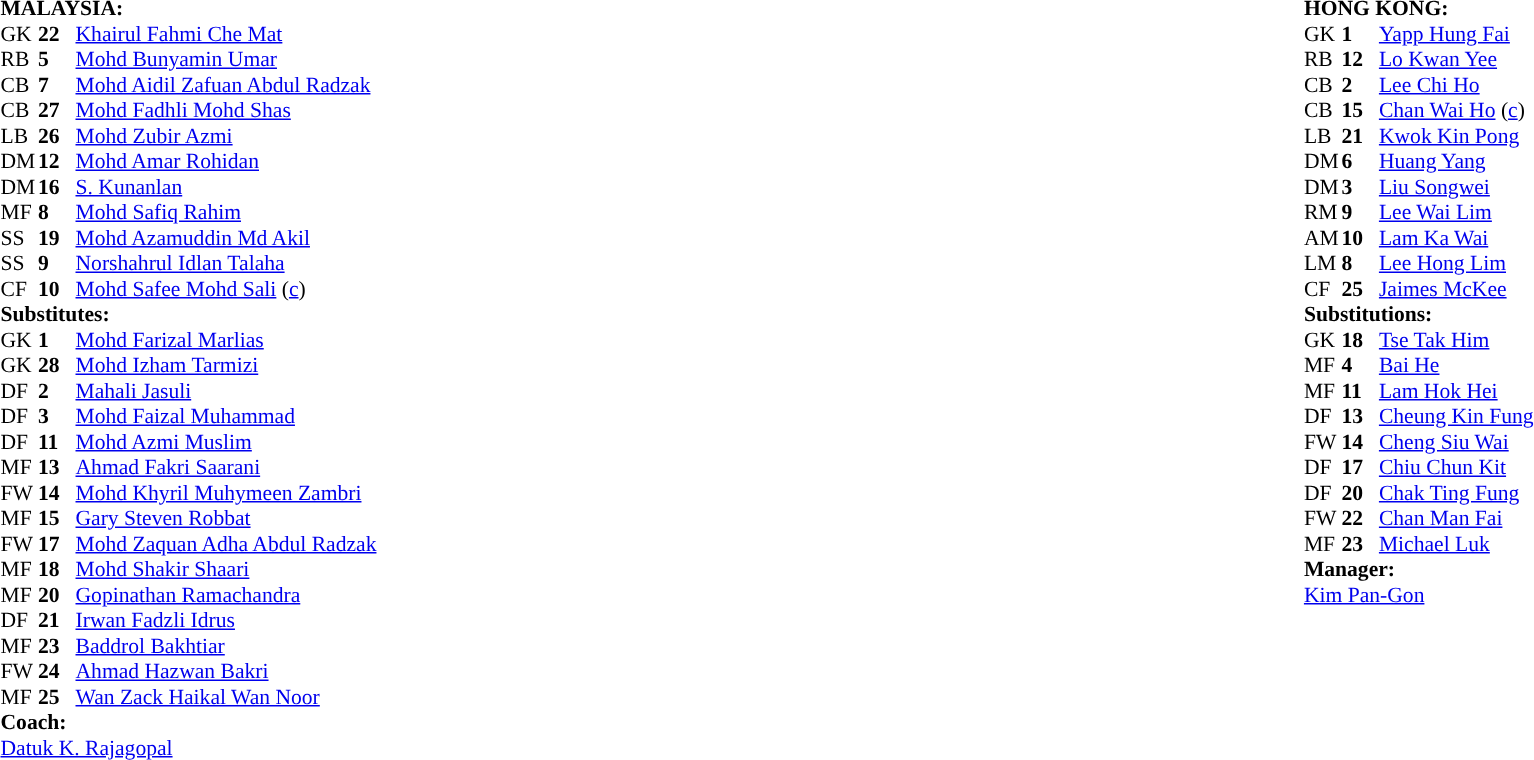<table style="width:100%;">
<tr>
<td style="vertical-align:top; width:50%;"><br><table style="font-size: 90%" cellspacing="0" cellpadding="0">
<tr>
<td colspan="4"><strong>MALAYSIA:</strong></td>
</tr>
<tr>
<th width="25"></th>
<th width="25"></th>
</tr>
<tr>
<td>GK</td>
<td><strong>22</strong></td>
<td><a href='#'>Khairul Fahmi Che Mat</a></td>
</tr>
<tr>
<td>RB</td>
<td><strong>5</strong></td>
<td><a href='#'>Mohd Bunyamin Umar</a></td>
<td></td>
<td></td>
</tr>
<tr>
<td>CB</td>
<td><strong>7</strong></td>
<td><a href='#'>Mohd Aidil Zafuan Abdul Radzak</a></td>
</tr>
<tr>
<td>CB</td>
<td><strong>27</strong></td>
<td><a href='#'>Mohd Fadhli Mohd Shas</a></td>
</tr>
<tr>
<td>LB</td>
<td><strong>26</strong></td>
<td><a href='#'>Mohd Zubir Azmi</a></td>
<td></td>
<td></td>
</tr>
<tr>
<td>DM</td>
<td><strong>12</strong></td>
<td><a href='#'>Mohd Amar Rohidan</a></td>
<td></td>
<td></td>
</tr>
<tr>
<td>DM</td>
<td><strong>16</strong></td>
<td><a href='#'>S. Kunanlan</a></td>
<td></td>
<td></td>
</tr>
<tr>
<td>MF</td>
<td><strong>8</strong></td>
<td><a href='#'>Mohd Safiq Rahim</a></td>
</tr>
<tr>
<td>SS</td>
<td><strong>19</strong></td>
<td><a href='#'>Mohd Azamuddin Md Akil</a></td>
<td></td>
<td></td>
</tr>
<tr>
<td>SS</td>
<td><strong>9</strong></td>
<td><a href='#'>Norshahrul Idlan Talaha</a></td>
</tr>
<tr>
<td>CF</td>
<td><strong>10</strong></td>
<td><a href='#'>Mohd Safee Mohd Sali</a> (<a href='#'>c</a>)</td>
<td></td>
<td></td>
</tr>
<tr>
<td colspan=4><strong>Substitutes:</strong></td>
</tr>
<tr>
<td>GK</td>
<td><strong>1</strong></td>
<td><a href='#'>Mohd Farizal Marlias</a></td>
</tr>
<tr>
<td>GK</td>
<td><strong>28</strong></td>
<td><a href='#'>Mohd Izham Tarmizi</a></td>
</tr>
<tr>
<td>DF</td>
<td><strong>2</strong></td>
<td><a href='#'>Mahali Jasuli</a></td>
<td></td>
<td></td>
</tr>
<tr>
<td>DF</td>
<td><strong>3</strong></td>
<td><a href='#'>Mohd Faizal Muhammad</a></td>
</tr>
<tr>
<td>DF</td>
<td><strong>11</strong></td>
<td><a href='#'>Mohd Azmi Muslim</a></td>
<td></td>
<td></td>
</tr>
<tr>
<td>MF</td>
<td><strong>13</strong></td>
<td><a href='#'>Ahmad Fakri Saarani</a></td>
</tr>
<tr>
<td>FW</td>
<td><strong>14</strong></td>
<td><a href='#'>Mohd Khyril Muhymeen Zambri</a></td>
<td></td>
<td></td>
</tr>
<tr>
<td>MF</td>
<td><strong>15</strong></td>
<td><a href='#'>Gary Steven Robbat</a></td>
</tr>
<tr>
<td>FW</td>
<td><strong>17</strong></td>
<td><a href='#'>Mohd Zaquan Adha Abdul Radzak</a></td>
</tr>
<tr>
<td>MF</td>
<td><strong>18</strong></td>
<td><a href='#'>Mohd Shakir Shaari</a></td>
<td></td>
<td></td>
</tr>
<tr>
<td>MF</td>
<td><strong>20</strong></td>
<td><a href='#'>Gopinathan Ramachandra</a></td>
<td></td>
<td></td>
</tr>
<tr>
<td>DF</td>
<td><strong>21</strong></td>
<td><a href='#'>Irwan Fadzli Idrus</a></td>
</tr>
<tr>
<td>MF</td>
<td><strong>23</strong></td>
<td><a href='#'>Baddrol Bakhtiar</a></td>
</tr>
<tr>
<td>FW</td>
<td><strong>24</strong></td>
<td><a href='#'>Ahmad Hazwan Bakri</a></td>
</tr>
<tr>
<td>MF</td>
<td><strong>25</strong></td>
<td><a href='#'>Wan Zack Haikal Wan Noor</a></td>
<td></td>
<td></td>
</tr>
<tr>
<td colspan=4><strong>Coach:</strong></td>
</tr>
<tr>
<td colspan="4"> <a href='#'>Datuk K. Rajagopal</a></td>
</tr>
</table>
</td>
<td valign="top"></td>
<td style="vertical-align:top; width:50%;"><br><table cellspacing="0" cellpadding="0" style="font-size:90%; margin:auto;">
<tr>
<td colspan=4><strong>HONG KONG:</strong></td>
</tr>
<tr>
<th width=25></th>
<th width=25></th>
</tr>
<tr>
<td>GK</td>
<td><strong>1</strong></td>
<td><a href='#'>Yapp Hung Fai</a></td>
</tr>
<tr>
<td>RB</td>
<td><strong>12</strong></td>
<td><a href='#'>Lo Kwan Yee</a></td>
</tr>
<tr>
<td>CB</td>
<td><strong>2</strong></td>
<td><a href='#'>Lee Chi Ho</a></td>
<td></td>
<td></td>
</tr>
<tr>
<td>CB</td>
<td><strong>15</strong></td>
<td><a href='#'>Chan Wai Ho</a> (<a href='#'>c</a>)</td>
</tr>
<tr>
<td>LB</td>
<td><strong>21</strong></td>
<td><a href='#'>Kwok Kin Pong</a></td>
</tr>
<tr>
<td>DM</td>
<td><strong>6</strong></td>
<td><a href='#'>Huang Yang</a></td>
<td></td>
<td></td>
</tr>
<tr>
<td>DM</td>
<td><strong>3</strong></td>
<td><a href='#'>Liu Songwei</a></td>
<td></td>
<td></td>
</tr>
<tr>
<td>RM</td>
<td><strong>9</strong></td>
<td><a href='#'>Lee Wai Lim</a></td>
<td></td>
<td></td>
</tr>
<tr>
<td>AM</td>
<td><strong>10</strong></td>
<td><a href='#'>Lam Ka Wai</a></td>
<td></td>
<td></td>
</tr>
<tr>
<td>LM</td>
<td><strong>8</strong></td>
<td><a href='#'>Lee Hong Lim</a></td>
<td></td>
<td></td>
</tr>
<tr>
<td>CF</td>
<td><strong>25</strong></td>
<td><a href='#'>Jaimes McKee</a></td>
</tr>
<tr>
<td colspan=3><strong>Substitutions:</strong></td>
</tr>
<tr>
<td>GK</td>
<td><strong>18</strong></td>
<td><a href='#'>Tse Tak Him</a></td>
</tr>
<tr>
<td>MF</td>
<td><strong>4</strong></td>
<td><a href='#'>Bai He</a></td>
<td></td>
<td></td>
</tr>
<tr>
<td>MF</td>
<td><strong>11</strong></td>
<td><a href='#'>Lam Hok Hei</a></td>
<td></td>
<td></td>
</tr>
<tr>
<td>DF</td>
<td><strong>13</strong></td>
<td><a href='#'>Cheung Kin Fung</a></td>
</tr>
<tr>
<td>FW</td>
<td><strong>14</strong></td>
<td><a href='#'>Cheng Siu Wai</a></td>
<td></td>
<td> </td>
</tr>
<tr>
<td>DF</td>
<td><strong>17</strong></td>
<td><a href='#'>Chiu Chun Kit</a></td>
<td></td>
<td></td>
</tr>
<tr>
<td>DF</td>
<td><strong>20</strong></td>
<td><a href='#'>Chak Ting Fung</a></td>
</tr>
<tr>
<td>FW</td>
<td><strong>22</strong></td>
<td><a href='#'>Chan Man Fai</a></td>
<td></td>
<td></td>
</tr>
<tr>
<td>MF</td>
<td><strong>23</strong></td>
<td><a href='#'>Michael Luk</a></td>
<td></td>
<td></td>
</tr>
<tr>
<td colspan=3><strong>Manager:</strong></td>
</tr>
<tr>
<td colspan=4> <a href='#'>Kim Pan-Gon</a></td>
</tr>
</table>
</td>
</tr>
</table>
